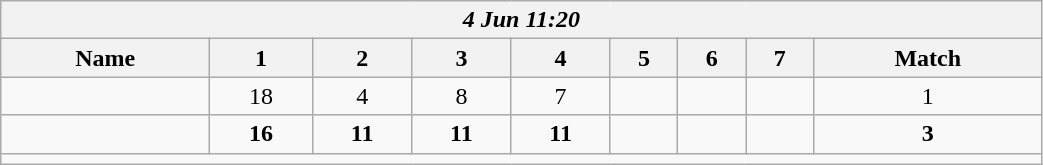<table class=wikitable style="text-align:center; width: 55%">
<tr>
<th colspan=17><em> 4 Jun 11:20</em></th>
</tr>
<tr>
<th>Name</th>
<th>1</th>
<th>2</th>
<th>3</th>
<th>4</th>
<th>5</th>
<th>6</th>
<th>7</th>
<th>Match</th>
</tr>
<tr>
<td style="text-align:left;"></td>
<td>18</td>
<td>4</td>
<td>8</td>
<td>7</td>
<td></td>
<td></td>
<td></td>
<td>1</td>
</tr>
<tr>
<td style="text-align:left;"><strong></strong></td>
<td><strong>16</strong></td>
<td><strong>11</strong></td>
<td><strong>11</strong></td>
<td><strong>11</strong></td>
<td></td>
<td></td>
<td></td>
<td><strong>3</strong></td>
</tr>
<tr>
<td colspan=17></td>
</tr>
</table>
